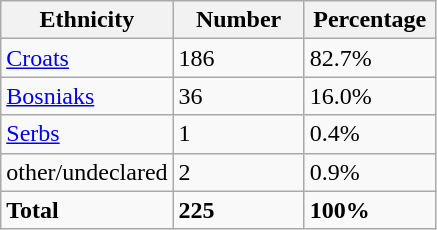<table class="wikitable">
<tr>
<th width="100px">Ethnicity</th>
<th width="80px">Number</th>
<th width="80px">Percentage</th>
</tr>
<tr>
<td><a href='#'>Croats</a></td>
<td>186</td>
<td>82.7%</td>
</tr>
<tr>
<td><a href='#'>Bosniaks</a></td>
<td>36</td>
<td>16.0%</td>
</tr>
<tr>
<td><a href='#'>Serbs</a></td>
<td>1</td>
<td>0.4%</td>
</tr>
<tr>
<td>other/undeclared</td>
<td>2</td>
<td>0.9%</td>
</tr>
<tr>
<td><strong>Total</strong></td>
<td><strong>225</strong></td>
<td><strong>100%</strong></td>
</tr>
</table>
